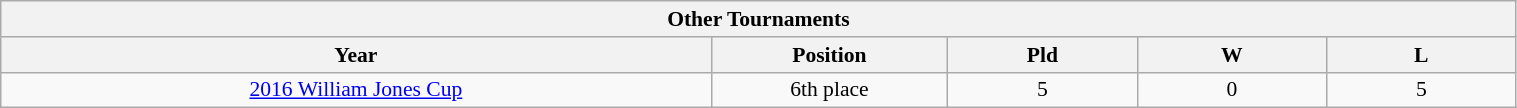<table class="wikitable collapsible autocollapse" width=80% style="text-align: center;font-size:90%;">
<tr>
<th colspan=9>Other Tournaments</th>
</tr>
<tr>
<th width=30%>Year</th>
<th width=10%>Position</th>
<th width=8%>Pld</th>
<th width=8%>W</th>
<th width=8%>L</th>
</tr>
<tr>
<td> <a href='#'>2016 William Jones Cup</a></td>
<td>6th place</td>
<td>5</td>
<td>0</td>
<td>5</td>
</tr>
</table>
